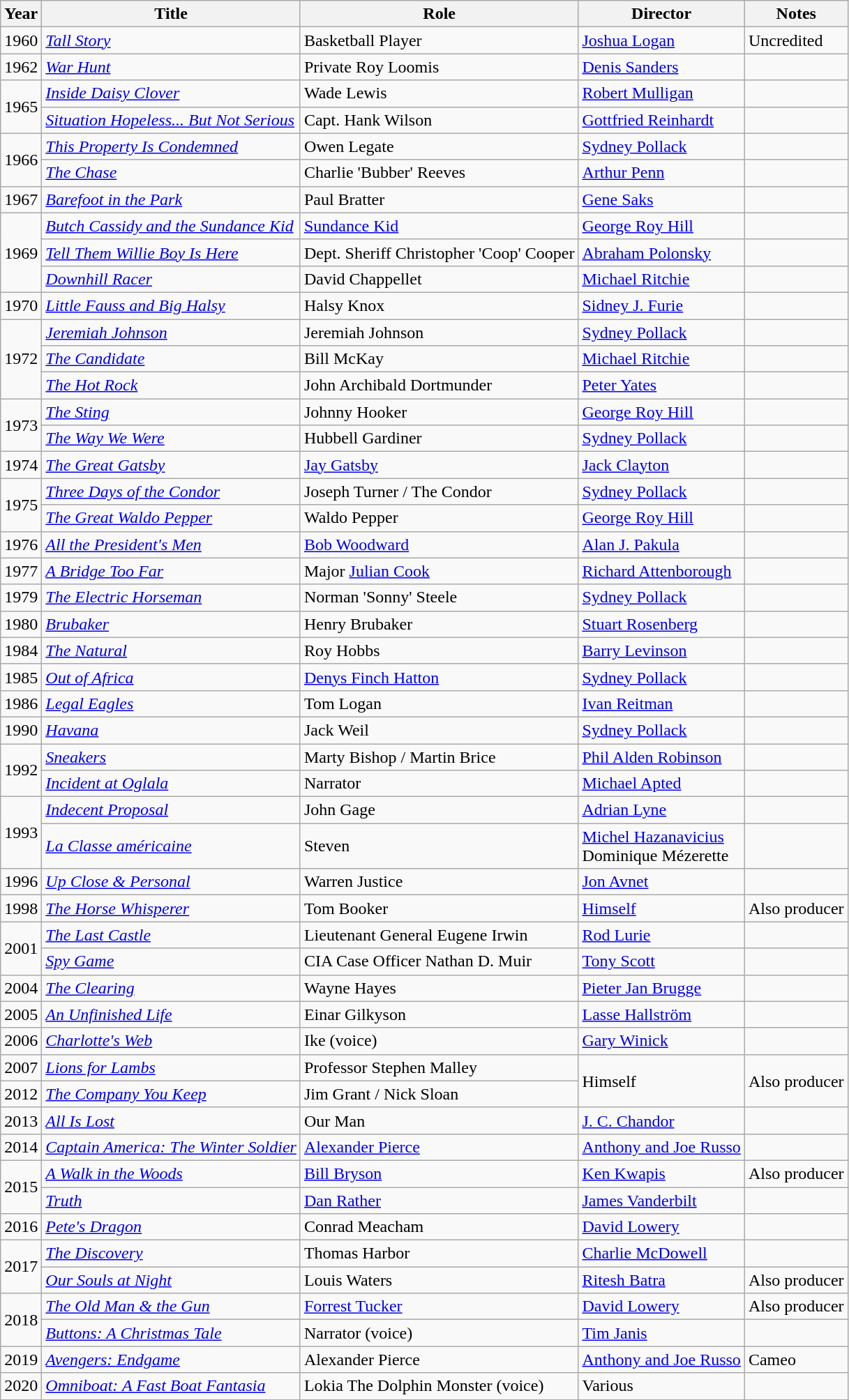<table class="wikitable sortable">
<tr>
<th>Year</th>
<th>Title</th>
<th>Role</th>
<th>Director</th>
<th class="unsortable">Notes</th>
</tr>
<tr>
<td>1960</td>
<td><em><a href='#'>Tall Story</a></em></td>
<td>Basketball Player</td>
<td><a href='#'>Joshua Logan</a></td>
<td>Uncredited</td>
</tr>
<tr>
<td>1962</td>
<td><em><a href='#'>War Hunt</a></em></td>
<td>Private Roy Loomis</td>
<td><a href='#'>Denis Sanders</a></td>
<td></td>
</tr>
<tr>
<td rowspan="2">1965</td>
<td><em><a href='#'>Inside Daisy Clover</a></em></td>
<td>Wade Lewis</td>
<td><a href='#'>Robert Mulligan</a></td>
<td></td>
</tr>
<tr>
<td><em><a href='#'>Situation Hopeless... But Not Serious</a></em></td>
<td>Capt. Hank Wilson</td>
<td><a href='#'>Gottfried Reinhardt</a></td>
<td></td>
</tr>
<tr>
<td rowspan="2">1966</td>
<td><em><a href='#'>This Property Is Condemned</a></em></td>
<td>Owen Legate</td>
<td><a href='#'>Sydney Pollack</a></td>
<td></td>
</tr>
<tr>
<td><em><a href='#'>The Chase</a></em></td>
<td>Charlie 'Bubber' Reeves</td>
<td><a href='#'>Arthur Penn</a></td>
<td></td>
</tr>
<tr>
<td>1967</td>
<td><em><a href='#'>Barefoot in the Park</a></em></td>
<td>Paul Bratter</td>
<td><a href='#'>Gene Saks</a></td>
<td></td>
</tr>
<tr>
<td rowspan="3">1969</td>
<td><em><a href='#'>Butch Cassidy and the Sundance Kid</a></em></td>
<td><a href='#'>Sundance Kid</a></td>
<td><a href='#'>George Roy Hill</a></td>
<td></td>
</tr>
<tr>
<td><em><a href='#'>Tell Them Willie Boy Is Here</a></em></td>
<td>Dept. Sheriff Christopher 'Coop' Cooper</td>
<td><a href='#'>Abraham Polonsky</a></td>
<td></td>
</tr>
<tr>
<td><em><a href='#'>Downhill Racer</a></em></td>
<td>David Chappellet</td>
<td><a href='#'>Michael Ritchie</a></td>
<td></td>
</tr>
<tr>
<td>1970</td>
<td><em><a href='#'>Little Fauss and Big Halsy</a></em></td>
<td>Halsy Knox</td>
<td><a href='#'>Sidney J. Furie</a></td>
<td></td>
</tr>
<tr>
<td rowspan="3">1972</td>
<td><em><a href='#'>Jeremiah Johnson</a></em></td>
<td>Jeremiah Johnson</td>
<td><a href='#'>Sydney Pollack</a></td>
<td></td>
</tr>
<tr>
<td><em><a href='#'>The Candidate</a></em></td>
<td>Bill McKay</td>
<td><a href='#'>Michael Ritchie</a></td>
<td></td>
</tr>
<tr>
<td><em><a href='#'>The Hot Rock</a></em></td>
<td>John Archibald Dortmunder</td>
<td><a href='#'>Peter Yates</a></td>
<td></td>
</tr>
<tr>
<td rowspan="2">1973</td>
<td><em><a href='#'>The Sting</a></em></td>
<td>Johnny Hooker</td>
<td><a href='#'>George Roy Hill</a></td>
<td></td>
</tr>
<tr>
<td><em><a href='#'>The Way We Were</a></em></td>
<td>Hubbell Gardiner</td>
<td><a href='#'>Sydney Pollack</a></td>
<td></td>
</tr>
<tr>
<td>1974</td>
<td><em><a href='#'>The Great Gatsby</a></em></td>
<td><a href='#'>Jay Gatsby</a></td>
<td><a href='#'>Jack Clayton</a></td>
<td></td>
</tr>
<tr>
<td rowspan="2">1975</td>
<td><em><a href='#'>Three Days of the Condor</a></em></td>
<td>Joseph Turner / The Condor</td>
<td><a href='#'>Sydney Pollack</a></td>
<td></td>
</tr>
<tr>
<td><em><a href='#'>The Great Waldo Pepper</a></em></td>
<td>Waldo Pepper</td>
<td><a href='#'>George Roy Hill</a></td>
<td></td>
</tr>
<tr>
<td>1976</td>
<td><em><a href='#'>All the President's Men</a></em></td>
<td><a href='#'>Bob Woodward</a></td>
<td><a href='#'>Alan J. Pakula</a></td>
<td></td>
</tr>
<tr>
<td>1977</td>
<td><em><a href='#'>A Bridge Too Far</a></em></td>
<td>Major <a href='#'>Julian Cook</a></td>
<td><a href='#'>Richard Attenborough</a></td>
<td></td>
</tr>
<tr>
<td>1979</td>
<td><em><a href='#'>The Electric Horseman</a></em></td>
<td>Norman 'Sonny' Steele</td>
<td><a href='#'>Sydney Pollack</a></td>
<td></td>
</tr>
<tr>
<td>1980</td>
<td><em><a href='#'>Brubaker</a></em></td>
<td>Henry Brubaker</td>
<td><a href='#'>Stuart Rosenberg</a></td>
<td></td>
</tr>
<tr>
<td>1984</td>
<td><em><a href='#'>The Natural</a></em></td>
<td>Roy Hobbs</td>
<td><a href='#'>Barry Levinson</a></td>
<td></td>
</tr>
<tr>
<td>1985</td>
<td><em><a href='#'>Out of Africa</a></em></td>
<td><a href='#'>Denys Finch Hatton</a></td>
<td><a href='#'>Sydney Pollack</a></td>
<td></td>
</tr>
<tr>
<td>1986</td>
<td><em><a href='#'>Legal Eagles</a></em></td>
<td>Tom Logan</td>
<td><a href='#'>Ivan Reitman</a></td>
<td></td>
</tr>
<tr>
<td>1990</td>
<td><em><a href='#'>Havana</a></em></td>
<td>Jack Weil</td>
<td><a href='#'>Sydney Pollack</a></td>
<td></td>
</tr>
<tr>
<td rowspan="2">1992</td>
<td><em><a href='#'>Sneakers</a></em></td>
<td>Marty Bishop / Martin Brice</td>
<td><a href='#'>Phil Alden Robinson</a></td>
<td></td>
</tr>
<tr>
<td><em><a href='#'>Incident at Oglala</a></em></td>
<td>Narrator</td>
<td><a href='#'>Michael Apted</a></td>
<td></td>
</tr>
<tr>
<td rowspan="2">1993</td>
<td><em><a href='#'>Indecent Proposal</a></em></td>
<td>John Gage</td>
<td><a href='#'>Adrian Lyne</a></td>
<td></td>
</tr>
<tr>
<td><em><a href='#'>La Classe américaine</a></em></td>
<td>Steven</td>
<td><a href='#'>Michel Hazanavicius</a> <br> Dominique Mézerette</td>
<td></td>
</tr>
<tr>
<td>1996</td>
<td><em><a href='#'>Up Close & Personal</a></em></td>
<td>Warren Justice</td>
<td><a href='#'>Jon Avnet</a></td>
<td></td>
</tr>
<tr>
<td>1998</td>
<td><em><a href='#'>The Horse Whisperer</a></em></td>
<td>Tom Booker</td>
<td><a href='#'>Himself</a></td>
<td>Also producer</td>
</tr>
<tr>
<td rowspan="2">2001</td>
<td><em><a href='#'>The Last Castle</a></em></td>
<td>Lieutenant General Eugene Irwin</td>
<td><a href='#'>Rod Lurie</a></td>
<td></td>
</tr>
<tr>
<td><em><a href='#'>Spy Game</a></em></td>
<td>CIA Case Officer Nathan D. Muir</td>
<td><a href='#'>Tony Scott</a></td>
<td></td>
</tr>
<tr>
<td>2004</td>
<td><em><a href='#'>The Clearing</a></em></td>
<td>Wayne Hayes</td>
<td><a href='#'>Pieter Jan Brugge</a></td>
<td></td>
</tr>
<tr>
<td>2005</td>
<td><em><a href='#'>An Unfinished Life</a></em></td>
<td>Einar Gilkyson</td>
<td><a href='#'>Lasse Hallström</a></td>
<td></td>
</tr>
<tr>
<td>2006</td>
<td><em><a href='#'>Charlotte's Web</a></em></td>
<td>Ike (voice)</td>
<td><a href='#'>Gary Winick</a></td>
<td></td>
</tr>
<tr>
<td>2007</td>
<td><em><a href='#'>Lions for Lambs</a></em></td>
<td>Professor Stephen Malley</td>
<td rowspan="2">Himself</td>
<td rowspan="2">Also producer</td>
</tr>
<tr>
<td>2012</td>
<td><em><a href='#'>The Company You Keep</a></em></td>
<td>Jim Grant / Nick Sloan</td>
</tr>
<tr>
<td>2013</td>
<td><em><a href='#'>All Is Lost</a></em></td>
<td>Our Man</td>
<td><a href='#'>J. C. Chandor</a></td>
<td></td>
</tr>
<tr>
<td>2014</td>
<td><em><a href='#'>Captain America: The Winter Soldier</a></em></td>
<td><a href='#'>Alexander Pierce</a></td>
<td><a href='#'>Anthony and Joe Russo</a></td>
<td></td>
</tr>
<tr>
<td rowspan="2">2015</td>
<td><em><a href='#'>A Walk in the Woods</a></em></td>
<td><a href='#'>Bill Bryson</a></td>
<td><a href='#'>Ken Kwapis</a></td>
<td>Also producer</td>
</tr>
<tr>
<td><em><a href='#'>Truth</a></em></td>
<td><a href='#'>Dan Rather</a></td>
<td><a href='#'>James Vanderbilt</a></td>
<td></td>
</tr>
<tr>
<td>2016</td>
<td><em><a href='#'>Pete's Dragon</a></em></td>
<td>Conrad Meacham</td>
<td><a href='#'>David Lowery</a></td>
<td></td>
</tr>
<tr>
<td rowspan="2">2017</td>
<td><em><a href='#'>The Discovery</a></em></td>
<td>Thomas Harbor</td>
<td><a href='#'>Charlie McDowell</a></td>
<td></td>
</tr>
<tr>
<td><em><a href='#'>Our Souls at Night</a></em></td>
<td>Louis Waters</td>
<td><a href='#'>Ritesh Batra</a></td>
<td>Also producer</td>
</tr>
<tr>
<td rowspan="2">2018</td>
<td><em><a href='#'>The Old Man & the Gun</a></em></td>
<td><a href='#'>Forrest Tucker</a></td>
<td><a href='#'>David Lowery</a></td>
<td>Also producer</td>
</tr>
<tr>
<td><em><a href='#'>Buttons: A Christmas Tale</a></em></td>
<td>Narrator (voice)</td>
<td><a href='#'>Tim Janis</a></td>
<td></td>
</tr>
<tr>
<td>2019</td>
<td><em><a href='#'>Avengers: Endgame</a></em></td>
<td>Alexander Pierce</td>
<td><a href='#'>Anthony and Joe Russo</a></td>
<td>Cameo</td>
</tr>
<tr>
<td>2020</td>
<td><em><a href='#'>Omniboat: A Fast Boat Fantasia</a></em></td>
<td>Lokia The Dolphin Monster (voice)</td>
<td>Various</td>
<td></td>
</tr>
</table>
